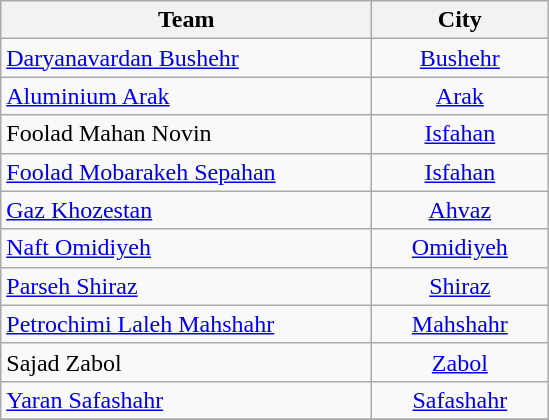<table class="wikitable" style="text-align: Center;">
<tr>
<th width=240>Team</th>
<th width=110>City</th>
</tr>
<tr>
<td align="left"><a href='#'>Daryanavardan Bushehr</a></td>
<td><a href='#'>Bushehr</a></td>
</tr>
<tr>
<td align="left"><a href='#'>Aluminium Arak</a></td>
<td><a href='#'>Arak</a></td>
</tr>
<tr>
<td align="left">Foolad Mahan Novin</td>
<td><a href='#'>Isfahan</a></td>
</tr>
<tr>
<td align="left"><a href='#'>Foolad Mobarakeh Sepahan</a></td>
<td><a href='#'>Isfahan</a></td>
</tr>
<tr>
<td align="left"><a href='#'>Gaz Khozestan</a></td>
<td><a href='#'>Ahvaz</a></td>
</tr>
<tr>
<td align="left"><a href='#'>Naft Omidiyeh</a></td>
<td><a href='#'>Omidiyeh</a></td>
</tr>
<tr>
<td align="left"><a href='#'>Parseh Shiraz</a></td>
<td><a href='#'>Shiraz</a></td>
</tr>
<tr>
<td align="left"><a href='#'>Petrochimi Laleh Mahshahr</a></td>
<td><a href='#'>Mahshahr</a></td>
</tr>
<tr>
<td align="left">Sajad Zabol</td>
<td><a href='#'>Zabol</a></td>
</tr>
<tr>
<td align="left"><a href='#'>Yaran Safashahr</a></td>
<td><a href='#'>Safashahr</a></td>
</tr>
<tr>
</tr>
</table>
